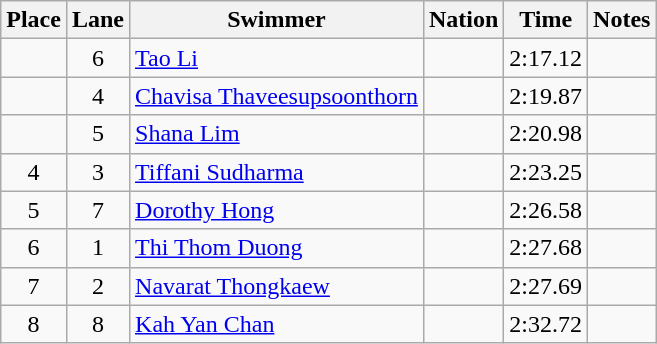<table class="wikitable sortable" style="text-align:center">
<tr>
<th>Place</th>
<th>Lane</th>
<th>Swimmer</th>
<th>Nation</th>
<th>Time</th>
<th>Notes</th>
</tr>
<tr>
<td></td>
<td>6</td>
<td align=left><a href='#'>Tao Li</a></td>
<td align=left></td>
<td>2:17.12</td>
<td></td>
</tr>
<tr>
<td></td>
<td>4</td>
<td align=left><a href='#'>Chavisa Thaveesupsoonthorn</a></td>
<td align=left></td>
<td>2:19.87</td>
<td></td>
</tr>
<tr>
<td></td>
<td>5</td>
<td align=left><a href='#'>Shana Lim</a></td>
<td align=left></td>
<td>2:20.98</td>
<td></td>
</tr>
<tr>
<td>4</td>
<td>3</td>
<td align=left><a href='#'>Tiffani Sudharma</a></td>
<td align=left></td>
<td>2:23.25</td>
<td></td>
</tr>
<tr>
<td>5</td>
<td>7</td>
<td align=left><a href='#'>Dorothy Hong</a></td>
<td align=left></td>
<td>2:26.58</td>
<td></td>
</tr>
<tr>
<td>6</td>
<td>1</td>
<td align=left><a href='#'>Thi Thom Duong</a></td>
<td align=left></td>
<td>2:27.68</td>
<td></td>
</tr>
<tr>
<td>7</td>
<td>2</td>
<td align=left><a href='#'>Navarat Thongkaew</a></td>
<td align=left></td>
<td>2:27.69</td>
<td></td>
</tr>
<tr>
<td>8</td>
<td>8</td>
<td align=left><a href='#'>Kah Yan Chan</a></td>
<td align=left></td>
<td>2:32.72</td>
<td></td>
</tr>
</table>
